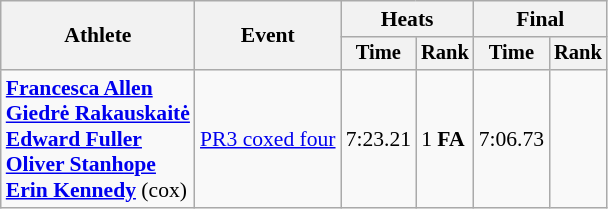<table class="wikitable" style="font-size:90%">
<tr>
<th rowspan="2">Athlete</th>
<th rowspan="2">Event</th>
<th colspan="2">Heats</th>
<th colspan="2">Final</th>
</tr>
<tr style="font-size:95%">
<th>Time</th>
<th>Rank</th>
<th>Time</th>
<th>Rank</th>
</tr>
<tr>
<td align=left><strong><a href='#'>Francesca Allen</a><br><a href='#'>Giedrė Rakauskaitė</a><br><a href='#'>Edward Fuller</a><br><a href='#'>Oliver Stanhope</a><br><a href='#'>Erin Kennedy</a></strong> (cox)</td>
<td align=left><a href='#'>PR3 coxed four</a></td>
<td>7:23.21</td>
<td>1 <strong>FA</strong></td>
<td>7:06.73</td>
<td></td>
</tr>
</table>
